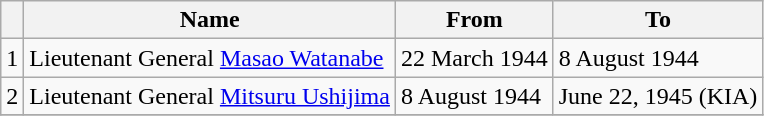<table class=wikitable>
<tr>
<th></th>
<th>Name</th>
<th>From</th>
<th>To</th>
</tr>
<tr>
<td>1</td>
<td>Lieutenant General <a href='#'>Masao Watanabe</a></td>
<td>22 March 1944</td>
<td>8 August 1944</td>
</tr>
<tr>
<td>2</td>
<td>Lieutenant General <a href='#'>Mitsuru Ushijima</a></td>
<td>8 August 1944</td>
<td>June 22, 1945 (KIA)</td>
</tr>
<tr>
</tr>
</table>
